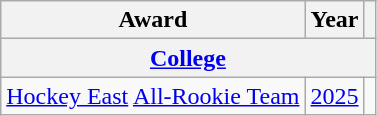<table class="wikitable">
<tr>
<th>Award</th>
<th>Year</th>
<th></th>
</tr>
<tr>
<th colspan="3"><a href='#'>College</a></th>
</tr>
<tr>
<td><a href='#'>Hockey East</a> <a href='#'>All-Rookie Team</a></td>
<td><a href='#'>2025</a></td>
</tr>
</table>
